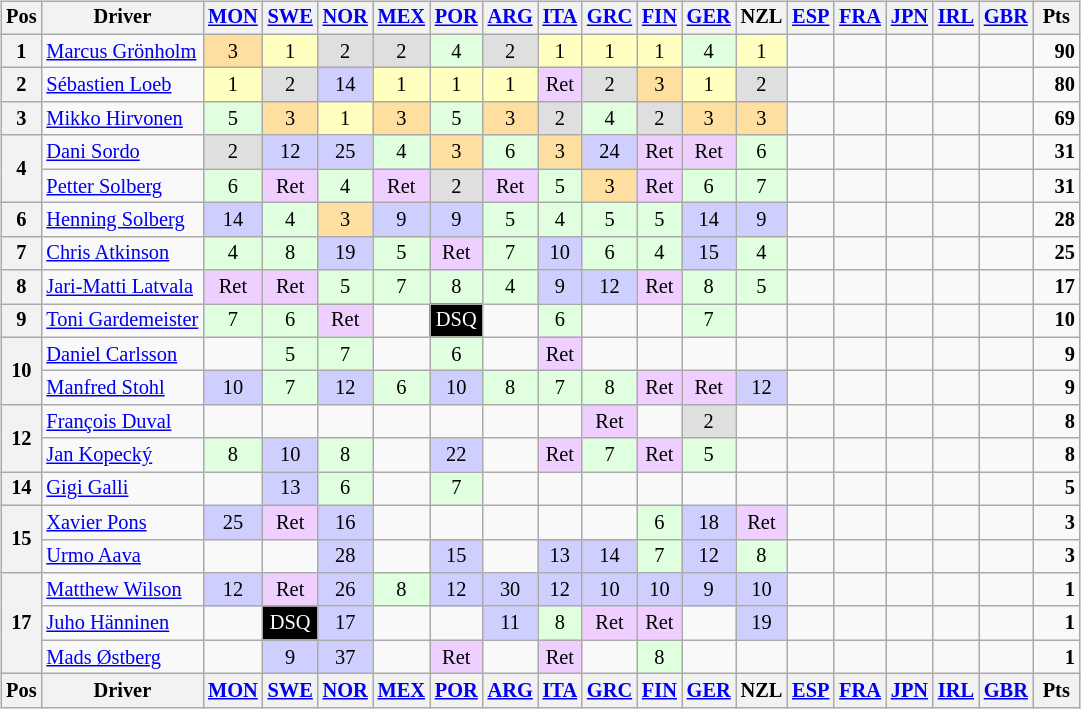<table>
<tr>
<td><br><table class="wikitable" style="font-size: 85%; text-align: center;">
<tr valign="top">
<th valign="middle">Pos</th>
<th valign="middle">Driver</th>
<th><a href='#'>MON</a><br></th>
<th><a href='#'>SWE</a><br></th>
<th><a href='#'>NOR</a><br></th>
<th><a href='#'>MEX</a><br></th>
<th><a href='#'>POR</a><br></th>
<th><a href='#'>ARG</a><br></th>
<th><a href='#'>ITA</a><br></th>
<th><a href='#'>GRC</a><br></th>
<th><a href='#'>FIN</a><br></th>
<th><a href='#'>GER</a><br></th>
<th>NZL<br></th>
<th><a href='#'>ESP</a><br></th>
<th><a href='#'>FRA</a><br></th>
<th><a href='#'>JPN</a><br></th>
<th><a href='#'>IRL</a><br></th>
<th><a href='#'>GBR</a><br></th>
<th valign="middle"> Pts </th>
</tr>
<tr>
<th>1</th>
<td align=left> <a href='#'>Marcus Grönholm</a></td>
<td style="background:#ffdf9f;">3</td>
<td style="background:#ffffbf;">1</td>
<td style="background:#dfdfdf;">2</td>
<td style="background:#dfdfdf;">2</td>
<td style="background:#dfffdf;">4</td>
<td style="background:#dfdfdf;">2</td>
<td style="background:#ffffbf;">1</td>
<td style="background:#ffffbf;">1</td>
<td style="background:#ffffbf;">1</td>
<td style="background:#dfffdf;">4</td>
<td style="background:#ffffbf;">1</td>
<td></td>
<td></td>
<td></td>
<td></td>
<td></td>
<td align="right"><strong>90</strong></td>
</tr>
<tr>
<th>2</th>
<td align=left> <a href='#'>Sébastien Loeb</a></td>
<td style="background:#ffffbf;">1</td>
<td style="background:#dfdfdf;">2</td>
<td style="background:#cfcfff;">14</td>
<td style="background:#ffffbf;">1</td>
<td style="background:#ffffbf;">1</td>
<td style="background:#ffffbf;">1</td>
<td style="background:#efcfff;">Ret</td>
<td style="background:#dfdfdf;">2</td>
<td style="background:#ffdf9f;">3</td>
<td style="background:#ffffbf;">1</td>
<td style="background:#dfdfdf;">2</td>
<td></td>
<td></td>
<td></td>
<td></td>
<td></td>
<td align="right"><strong>80</strong></td>
</tr>
<tr>
<th>3</th>
<td align=left> <a href='#'>Mikko Hirvonen</a></td>
<td style="background:#dfffdf;">5</td>
<td style="background:#ffdf9f;">3</td>
<td style="background:#ffffbf;">1</td>
<td style="background:#ffdf9f;">3</td>
<td style="background:#dfffdf;">5</td>
<td style="background:#ffdf9f;">3</td>
<td style="background:#dfdfdf;">2</td>
<td style="background:#dfffdf;">4</td>
<td style="background:#dfdfdf;">2</td>
<td style="background:#ffdf9f;">3</td>
<td style="background:#ffdf9f;">3</td>
<td></td>
<td></td>
<td></td>
<td></td>
<td></td>
<td align="right"><strong>69</strong></td>
</tr>
<tr>
<th rowspan=2>4</th>
<td align=left> <a href='#'>Dani Sordo</a></td>
<td style="background:#dfdfdf;">2</td>
<td style="background:#cfcfff;">12</td>
<td style="background:#cfcfff;">25</td>
<td style="background:#dfffdf;">4</td>
<td style="background:#ffdf9f;">3</td>
<td style="background:#dfffdf;">6</td>
<td style="background:#ffdf9f;">3</td>
<td style="background:#cfcfff;">24</td>
<td style="background:#efcfff;">Ret</td>
<td style="background:#efcfff;">Ret</td>
<td style="background:#dfffdf;">6</td>
<td></td>
<td></td>
<td></td>
<td></td>
<td></td>
<td align="right"><strong>31</strong></td>
</tr>
<tr>
<td align=left> <a href='#'>Petter Solberg</a></td>
<td style="background:#dfffdf;">6</td>
<td style="background:#efcfff;">Ret</td>
<td style="background:#dfffdf;">4</td>
<td style="background:#efcfff;">Ret</td>
<td style="background:#dfdfdf;">2</td>
<td style="background:#efcfff;">Ret</td>
<td style="background:#dfffdf;">5</td>
<td style="background:#ffdf9f;">3</td>
<td style="background:#efcfff;">Ret</td>
<td style="background:#dfffdf;">6</td>
<td style="background:#dfffdf;">7</td>
<td></td>
<td></td>
<td></td>
<td></td>
<td></td>
<td align="right"><strong>31</strong></td>
</tr>
<tr>
<th>6</th>
<td align=left> <a href='#'>Henning Solberg</a></td>
<td style="background:#cfcfff;">14</td>
<td style="background:#dfffdf;">4</td>
<td style="background:#ffdf9f;">3</td>
<td style="background:#cfcfff;">9</td>
<td style="background:#cfcfff;">9</td>
<td style="background:#dfffdf;">5</td>
<td style="background:#dfffdf;">4</td>
<td style="background:#dfffdf;">5</td>
<td style="background:#dfffdf;">5</td>
<td style="background:#cfcfff;">14</td>
<td style="background:#cfcfff;">9</td>
<td></td>
<td></td>
<td></td>
<td></td>
<td></td>
<td align="right"><strong>28</strong></td>
</tr>
<tr>
<th>7</th>
<td align=left> <a href='#'>Chris Atkinson</a></td>
<td style="background:#dfffdf;">4</td>
<td style="background:#dfffdf;">8</td>
<td style="background:#cfcfff;">19</td>
<td style="background:#dfffdf;">5</td>
<td style="background:#efcfff;">Ret</td>
<td style="background:#dfffdf;">7</td>
<td style="background:#cfcfff;">10</td>
<td style="background:#dfffdf;">6</td>
<td style="background:#dfffdf;">4</td>
<td style="background:#cfcfff;">15</td>
<td style="background:#dfffdf;">4</td>
<td></td>
<td></td>
<td></td>
<td></td>
<td></td>
<td align="right"><strong>25</strong></td>
</tr>
<tr>
<th>8</th>
<td align=left> <a href='#'>Jari-Matti Latvala</a></td>
<td style="background:#efcfff;">Ret</td>
<td style="background:#efcfff;">Ret</td>
<td style="background:#dfffdf;">5</td>
<td style="background:#dfffdf;">7</td>
<td style="background:#dfffdf;">8</td>
<td style="background:#dfffdf;">4</td>
<td style="background:#cfcfff;">9</td>
<td style="background:#cfcfff;">12</td>
<td style="background:#efcfff;">Ret</td>
<td style="background:#dfffdf;">8</td>
<td style="background:#dfffdf;">5</td>
<td></td>
<td></td>
<td></td>
<td></td>
<td></td>
<td align="right"><strong>17</strong></td>
</tr>
<tr>
<th>9</th>
<td align=left> <a href='#'>Toni Gardemeister</a></td>
<td style="background:#dfffdf;">7</td>
<td style="background:#dfffdf;">6</td>
<td style="background:#efcfff;">Ret</td>
<td></td>
<td style="background:#000000; color:white;">DSQ</td>
<td></td>
<td style="background:#dfffdf;">6</td>
<td></td>
<td></td>
<td style="background:#dfffdf;">7</td>
<td></td>
<td></td>
<td></td>
<td></td>
<td></td>
<td></td>
<td align="right"><strong>10</strong></td>
</tr>
<tr>
<th rowspan=2>10</th>
<td align=left> <a href='#'>Daniel Carlsson</a></td>
<td></td>
<td style="background:#dfffdf;">5</td>
<td style="background:#dfffdf;">7</td>
<td></td>
<td style="background:#dfffdf;">6</td>
<td></td>
<td style="background:#efcfff;">Ret</td>
<td></td>
<td></td>
<td></td>
<td></td>
<td></td>
<td></td>
<td></td>
<td></td>
<td></td>
<td align="right"><strong>9</strong></td>
</tr>
<tr>
<td align=left> <a href='#'>Manfred Stohl</a></td>
<td style="background:#cfcfff;">10</td>
<td style="background:#dfffdf;">7</td>
<td style="background:#cfcfff;">12</td>
<td style="background:#dfffdf;">6</td>
<td style="background:#cfcfff;">10</td>
<td style="background:#dfffdf;">8</td>
<td style="background:#dfffdf;">7</td>
<td style="background:#dfffdf;">8</td>
<td style="background:#efcfff;">Ret</td>
<td style="background:#efcfff;">Ret</td>
<td style="background:#cfcfff;">12</td>
<td></td>
<td></td>
<td></td>
<td></td>
<td></td>
<td align="right"><strong>9</strong></td>
</tr>
<tr>
<th rowspan=2>12</th>
<td align=left> <a href='#'>François Duval</a></td>
<td></td>
<td></td>
<td></td>
<td></td>
<td></td>
<td></td>
<td></td>
<td style="background:#efcfff;">Ret</td>
<td></td>
<td style="background:#dfdfdf;">2</td>
<td></td>
<td></td>
<td></td>
<td></td>
<td></td>
<td></td>
<td align="right"><strong>8</strong></td>
</tr>
<tr>
<td align=left> <a href='#'>Jan Kopecký</a></td>
<td style="background:#dfffdf;">8</td>
<td style="background:#cfcfff;">10</td>
<td style="background:#dfffdf;">8</td>
<td></td>
<td style="background:#cfcfff;">22</td>
<td></td>
<td style="background:#efcfff;">Ret</td>
<td style="background:#dfffdf;">7</td>
<td style="background:#efcfff;">Ret</td>
<td style="background:#dfffdf;">5</td>
<td></td>
<td></td>
<td></td>
<td></td>
<td></td>
<td></td>
<td align="right"><strong>8</strong></td>
</tr>
<tr>
<th>14</th>
<td align=left> <a href='#'>Gigi Galli</a></td>
<td></td>
<td style="background:#cfcfff;">13</td>
<td style="background:#dfffdf;">6</td>
<td></td>
<td style="background:#dfffdf;">7</td>
<td></td>
<td></td>
<td></td>
<td></td>
<td></td>
<td></td>
<td></td>
<td></td>
<td></td>
<td></td>
<td></td>
<td align="right"><strong>5</strong></td>
</tr>
<tr>
<th rowspan=2>15</th>
<td align=left> <a href='#'>Xavier Pons</a></td>
<td style="background:#cfcfff;">25</td>
<td style="background:#efcfff;">Ret</td>
<td style="background:#cfcfff;">16</td>
<td></td>
<td></td>
<td></td>
<td></td>
<td></td>
<td style="background:#dfffdf;">6</td>
<td style="background:#cfcfff;">18</td>
<td style="background:#efcfff;">Ret</td>
<td></td>
<td></td>
<td></td>
<td></td>
<td></td>
<td align="right"><strong>3</strong></td>
</tr>
<tr>
<td align=left> <a href='#'>Urmo Aava</a></td>
<td></td>
<td></td>
<td style="background:#cfcfff;">28</td>
<td></td>
<td style="background:#cfcfff;">15</td>
<td></td>
<td style="background:#cfcfff;">13</td>
<td style="background:#cfcfff;">14</td>
<td style="background:#dfffdf;">7</td>
<td style="background:#cfcfff;">12</td>
<td style="background:#dfffdf;">8</td>
<td></td>
<td></td>
<td></td>
<td></td>
<td></td>
<td align="right"><strong>3</strong></td>
</tr>
<tr>
<th rowspan=3>17</th>
<td align=left> <a href='#'>Matthew Wilson</a></td>
<td style="background:#cfcfff;">12</td>
<td style="background:#efcfff;">Ret</td>
<td style="background:#cfcfff;">26</td>
<td style="background:#dfffdf;">8</td>
<td style="background:#cfcfff;">12</td>
<td style="background:#cfcfff;">30</td>
<td style="background:#cfcfff;">12</td>
<td style="background:#cfcfff;">10</td>
<td style="background:#cfcfff;">10</td>
<td style="background:#cfcfff;">9</td>
<td style="background:#cfcfff;">10</td>
<td></td>
<td></td>
<td></td>
<td></td>
<td></td>
<td align="right"><strong>1</strong></td>
</tr>
<tr>
<td align=left> <a href='#'>Juho Hänninen</a></td>
<td></td>
<td style="background:#000000; color:white;">DSQ</td>
<td style="background:#cfcfff;">17</td>
<td></td>
<td></td>
<td style="background:#cfcfff;">11</td>
<td style="background:#dfffdf;">8</td>
<td style="background:#efcfff;">Ret</td>
<td style="background:#efcfff;">Ret</td>
<td></td>
<td style="background:#cfcfff;">19</td>
<td></td>
<td></td>
<td></td>
<td></td>
<td></td>
<td align="right"><strong>1</strong></td>
</tr>
<tr>
<td align=left> <a href='#'>Mads Østberg</a></td>
<td></td>
<td style="background:#cfcfff;">9</td>
<td style="background:#cfcfff;">37</td>
<td></td>
<td style="background:#efcfff;">Ret</td>
<td></td>
<td style="background:#efcfff;">Ret</td>
<td></td>
<td style="background:#dfffdf;">8</td>
<td></td>
<td></td>
<td></td>
<td></td>
<td></td>
<td></td>
<td></td>
<td align="right"><strong>1</strong></td>
</tr>
<tr valign="top">
<th valign="middle">Pos</th>
<th valign="middle">Driver</th>
<th><a href='#'>MON</a><br></th>
<th><a href='#'>SWE</a><br></th>
<th><a href='#'>NOR</a><br></th>
<th><a href='#'>MEX</a><br></th>
<th><a href='#'>POR</a><br></th>
<th><a href='#'>ARG</a><br></th>
<th><a href='#'>ITA</a><br></th>
<th><a href='#'>GRC</a><br></th>
<th><a href='#'>FIN</a><br></th>
<th><a href='#'>GER</a><br></th>
<th>NZL<br></th>
<th><a href='#'>ESP</a><br></th>
<th><a href='#'>FRA</a><br></th>
<th><a href='#'>JPN</a><br></th>
<th><a href='#'>IRL</a><br></th>
<th><a href='#'>GBR</a><br></th>
<th valign="middle"> Pts </th>
</tr>
</table>
</td>
<td valign="top"><br></td>
</tr>
</table>
